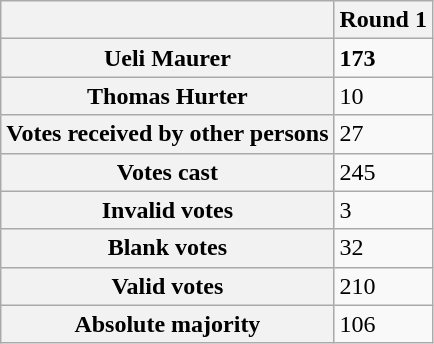<table class="wikitable">
<tr>
<th></th>
<th>Round 1</th>
</tr>
<tr>
<th>Ueli Maurer</th>
<td><strong>173</strong></td>
</tr>
<tr>
<th>Thomas Hurter</th>
<td>10</td>
</tr>
<tr>
<th>Votes received by other persons</th>
<td>27</td>
</tr>
<tr>
<th>Votes cast</th>
<td>245</td>
</tr>
<tr>
<th>Invalid votes</th>
<td>3</td>
</tr>
<tr>
<th>Blank votes</th>
<td>32</td>
</tr>
<tr>
<th>Valid votes</th>
<td>210</td>
</tr>
<tr>
<th>Absolute majority</th>
<td>106</td>
</tr>
</table>
